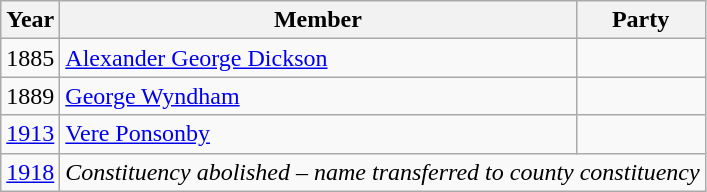<table class="wikitable">
<tr>
<th>Year</th>
<th>Member</th>
<th colspan="2">Party</th>
</tr>
<tr>
<td>1885</td>
<td><a href='#'>Alexander George Dickson</a></td>
<td></td>
</tr>
<tr>
<td>1889</td>
<td><a href='#'>George Wyndham</a></td>
<td></td>
</tr>
<tr>
<td><a href='#'>1913</a></td>
<td><a href='#'>Vere Ponsonby</a></td>
<td></td>
</tr>
<tr>
<td><a href='#'>1918</a></td>
<td colspan="3"><em>Constituency abolished – name transferred to county constituency</em></td>
</tr>
</table>
